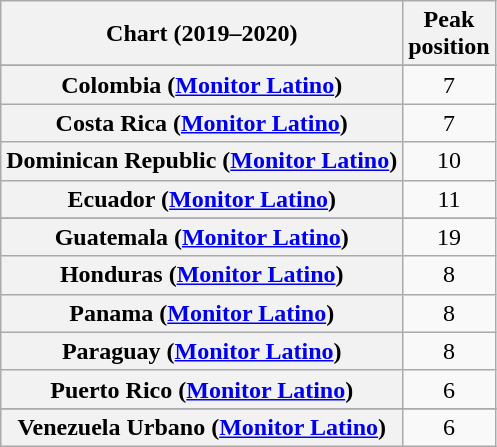<table class="wikitable sortable plainrowheaders" style="text-align:center">
<tr>
<th scope="col">Chart (2019–2020)</th>
<th scope="col">Peak<br>position</th>
</tr>
<tr>
</tr>
<tr>
<th scope="row">Colombia (<a href='#'>Monitor Latino</a>)</th>
<td>7</td>
</tr>
<tr>
<th scope="row">Costa Rica (<a href='#'>Monitor Latino</a>)</th>
<td>7</td>
</tr>
<tr>
<th scope="row">Dominican Republic (<a href='#'>Monitor Latino</a>)</th>
<td>10</td>
</tr>
<tr>
<th scope="row">Ecuador (<a href='#'>Monitor Latino</a>)</th>
<td>11</td>
</tr>
<tr>
</tr>
<tr>
<th scope="row">Guatemala (<a href='#'>Monitor Latino</a>)</th>
<td>19</td>
</tr>
<tr>
<th scope="row">Honduras (<a href='#'>Monitor Latino</a>)</th>
<td>8</td>
</tr>
<tr>
<th scope="row">Panama (<a href='#'>Monitor Latino</a>)</th>
<td>8</td>
</tr>
<tr>
<th scope="row">Paraguay (<a href='#'>Monitor Latino</a>)</th>
<td>8</td>
</tr>
<tr>
<th scope="row">Puerto Rico (<a href='#'>Monitor Latino</a>)</th>
<td>6</td>
</tr>
<tr>
</tr>
<tr>
</tr>
<tr>
</tr>
<tr>
</tr>
<tr>
</tr>
<tr>
</tr>
<tr>
</tr>
<tr>
<th scope="row">Venezuela Urbano (<a href='#'>Monitor Latino</a>)</th>
<td>6</td>
</tr>
</table>
